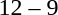<table style="text-align:center">
<tr>
<th width=200></th>
<th width=100></th>
<th width=200></th>
</tr>
<tr>
<td align=right><strong></strong></td>
<td>12 – 9</td>
<td align=left></td>
</tr>
</table>
